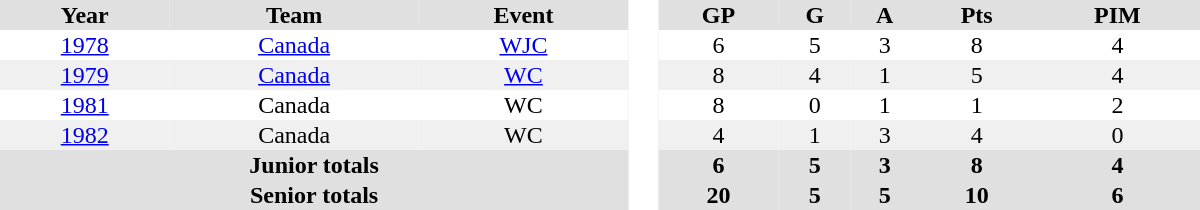<table border="0" cellpadding="1" cellspacing="0" style="text-align:center; width:50em">
<tr ALIGN="center" bgcolor="#e0e0e0">
<th>Year</th>
<th>Team</th>
<th>Event</th>
<th rowspan="99" bgcolor="#ffffff"> </th>
<th>GP</th>
<th>G</th>
<th>A</th>
<th>Pts</th>
<th>PIM</th>
</tr>
<tr>
<td><a href='#'>1978</a></td>
<td><a href='#'>Canada</a></td>
<td><a href='#'>WJC</a></td>
<td>6</td>
<td>5</td>
<td>3</td>
<td>8</td>
<td>4</td>
</tr>
<tr bgcolor="#f0f0f0">
<td><a href='#'>1979</a></td>
<td><a href='#'>Canada</a></td>
<td><a href='#'>WC</a></td>
<td>8</td>
<td>4</td>
<td>1</td>
<td>5</td>
<td>4</td>
</tr>
<tr>
<td><a href='#'>1981</a></td>
<td>Canada</td>
<td>WC</td>
<td>8</td>
<td>0</td>
<td>1</td>
<td>1</td>
<td>2</td>
</tr>
<tr bgcolor="#f0f0f0">
<td><a href='#'>1982</a></td>
<td>Canada</td>
<td>WC</td>
<td>4</td>
<td>1</td>
<td>3</td>
<td>4</td>
<td>0</td>
</tr>
<tr bgcolor="#e0e0e0">
<th colspan=3>Junior totals</th>
<th>6</th>
<th>5</th>
<th>3</th>
<th>8</th>
<th>4</th>
</tr>
<tr bgcolor="#e0e0e0">
<th colspan=3>Senior totals</th>
<th>20</th>
<th>5</th>
<th>5</th>
<th>10</th>
<th>6</th>
</tr>
</table>
